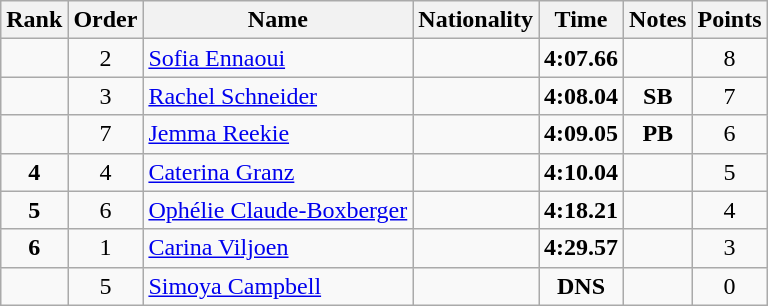<table class="wikitable sortable" style="text-align:center">
<tr>
<th>Rank</th>
<th>Order</th>
<th>Name</th>
<th>Nationality</th>
<th>Time</th>
<th>Notes</th>
<th>Points</th>
</tr>
<tr>
<td></td>
<td>2</td>
<td align=left><a href='#'>Sofia Ennaoui</a></td>
<td align=left></td>
<td><strong>4:07.66</strong></td>
<td></td>
<td>8</td>
</tr>
<tr>
<td></td>
<td>3</td>
<td align=left><a href='#'>Rachel Schneider</a></td>
<td align=left></td>
<td><strong>4:08.04</strong></td>
<td><strong>SB </strong></td>
<td>7</td>
</tr>
<tr>
<td></td>
<td>7</td>
<td align=left><a href='#'>Jemma Reekie</a></td>
<td align=left></td>
<td><strong>4:09.05</strong></td>
<td><strong>PB </strong></td>
<td>6</td>
</tr>
<tr>
<td><strong>4</strong></td>
<td>4</td>
<td align=left><a href='#'>Caterina Granz</a></td>
<td align=left></td>
<td><strong>4:10.04</strong></td>
<td></td>
<td>5</td>
</tr>
<tr>
<td><strong>5</strong></td>
<td>6</td>
<td align=left><a href='#'>Ophélie Claude-Boxberger</a></td>
<td align=left></td>
<td><strong>4:18.21</strong></td>
<td></td>
<td>4</td>
</tr>
<tr>
<td><strong>6</strong></td>
<td>1</td>
<td align=left><a href='#'>Carina Viljoen</a></td>
<td align=left></td>
<td><strong>4:29.57</strong></td>
<td></td>
<td>3</td>
</tr>
<tr>
<td></td>
<td>5</td>
<td align=left><a href='#'>Simoya Campbell</a></td>
<td align=left></td>
<td><strong>DNS </strong></td>
<td></td>
<td>0</td>
</tr>
</table>
